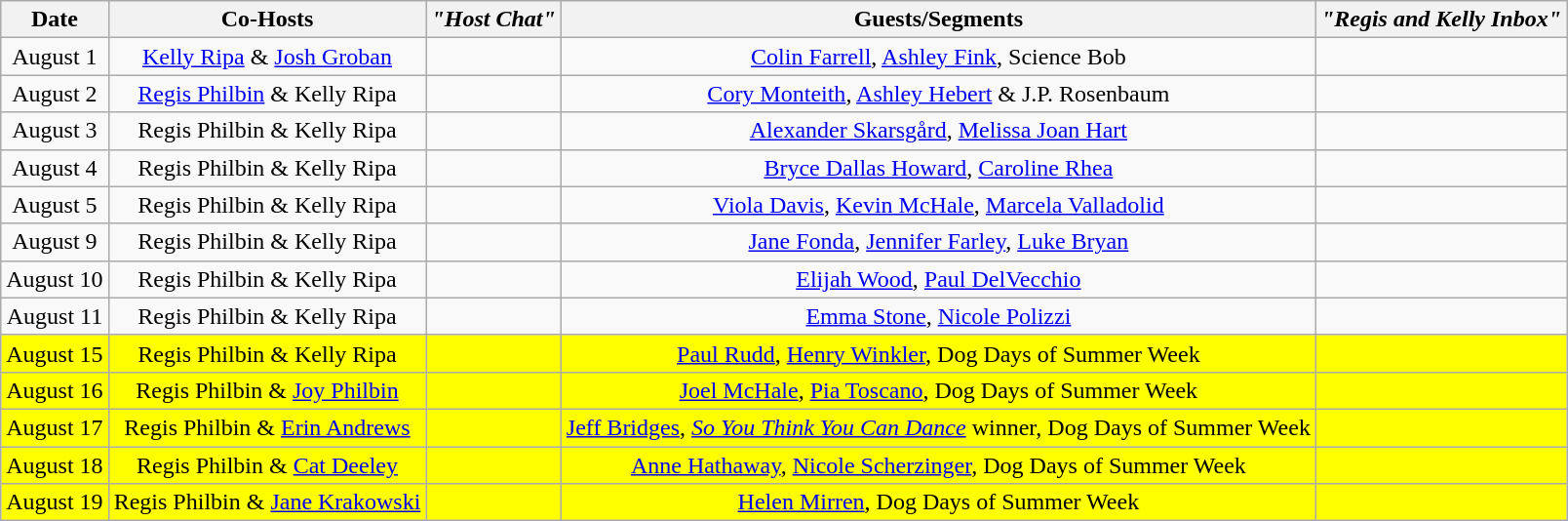<table class="wikitable sortable" style="text-align:center;">
<tr>
<th>Date</th>
<th>Co-Hosts</th>
<th><em>"Host Chat"</em></th>
<th>Guests/Segments</th>
<th><em>"Regis and Kelly Inbox"</em></th>
</tr>
<tr>
<td>August 1</td>
<td><a href='#'>Kelly Ripa</a> & <a href='#'>Josh Groban</a></td>
<td></td>
<td><a href='#'>Colin Farrell</a>, <a href='#'>Ashley Fink</a>, Science Bob</td>
<td></td>
</tr>
<tr>
<td>August 2</td>
<td><a href='#'>Regis Philbin</a> & Kelly Ripa</td>
<td></td>
<td><a href='#'>Cory Monteith</a>, <a href='#'>Ashley Hebert</a> & J.P. Rosenbaum</td>
<td></td>
</tr>
<tr>
<td>August 3</td>
<td>Regis Philbin & Kelly Ripa</td>
<td></td>
<td><a href='#'>Alexander Skarsgård</a>, <a href='#'>Melissa Joan Hart</a></td>
<td></td>
</tr>
<tr>
<td>August 4</td>
<td>Regis Philbin & Kelly Ripa</td>
<td></td>
<td><a href='#'>Bryce Dallas Howard</a>, <a href='#'>Caroline Rhea</a></td>
<td></td>
</tr>
<tr>
<td>August 5</td>
<td>Regis Philbin & Kelly Ripa</td>
<td></td>
<td><a href='#'>Viola Davis</a>, <a href='#'>Kevin McHale</a>, <a href='#'>Marcela Valladolid</a></td>
<td></td>
</tr>
<tr>
<td>August 9</td>
<td>Regis Philbin & Kelly Ripa</td>
<td></td>
<td><a href='#'>Jane Fonda</a>, <a href='#'>Jennifer Farley</a>, <a href='#'>Luke Bryan</a></td>
<td></td>
</tr>
<tr>
<td>August 10</td>
<td>Regis Philbin & Kelly Ripa</td>
<td></td>
<td><a href='#'>Elijah Wood</a>, <a href='#'>Paul DelVecchio</a></td>
<td></td>
</tr>
<tr>
<td>August 11</td>
<td>Regis Philbin & Kelly Ripa</td>
<td></td>
<td><a href='#'>Emma Stone</a>, <a href='#'>Nicole Polizzi</a></td>
<td></td>
</tr>
<tr style="background:yellow;">
<td>August 15</td>
<td>Regis Philbin & Kelly Ripa</td>
<td></td>
<td><a href='#'>Paul Rudd</a>, <a href='#'>Henry Winkler</a>, Dog Days of Summer Week</td>
<td></td>
</tr>
<tr style="background:yellow;">
<td>August 16</td>
<td>Regis Philbin & <a href='#'>Joy Philbin</a></td>
<td></td>
<td><a href='#'>Joel McHale</a>, <a href='#'>Pia Toscano</a>, Dog Days of Summer Week</td>
<td></td>
</tr>
<tr style="background:yellow;">
<td>August 17</td>
<td>Regis Philbin & <a href='#'>Erin Andrews</a></td>
<td></td>
<td><a href='#'>Jeff Bridges</a>, <em><a href='#'>So You Think You Can Dance</a></em> winner, Dog Days of Summer Week</td>
<td></td>
</tr>
<tr style="background:yellow;">
<td>August 18</td>
<td>Regis Philbin & <a href='#'>Cat Deeley</a></td>
<td></td>
<td><a href='#'>Anne Hathaway</a>, <a href='#'>Nicole Scherzinger</a>, Dog Days of Summer Week</td>
<td></td>
</tr>
<tr style="background:yellow;">
<td>August 19</td>
<td>Regis Philbin & <a href='#'>Jane Krakowski</a></td>
<td></td>
<td><a href='#'>Helen Mirren</a>, Dog Days of Summer Week</td>
<td></td>
</tr>
</table>
